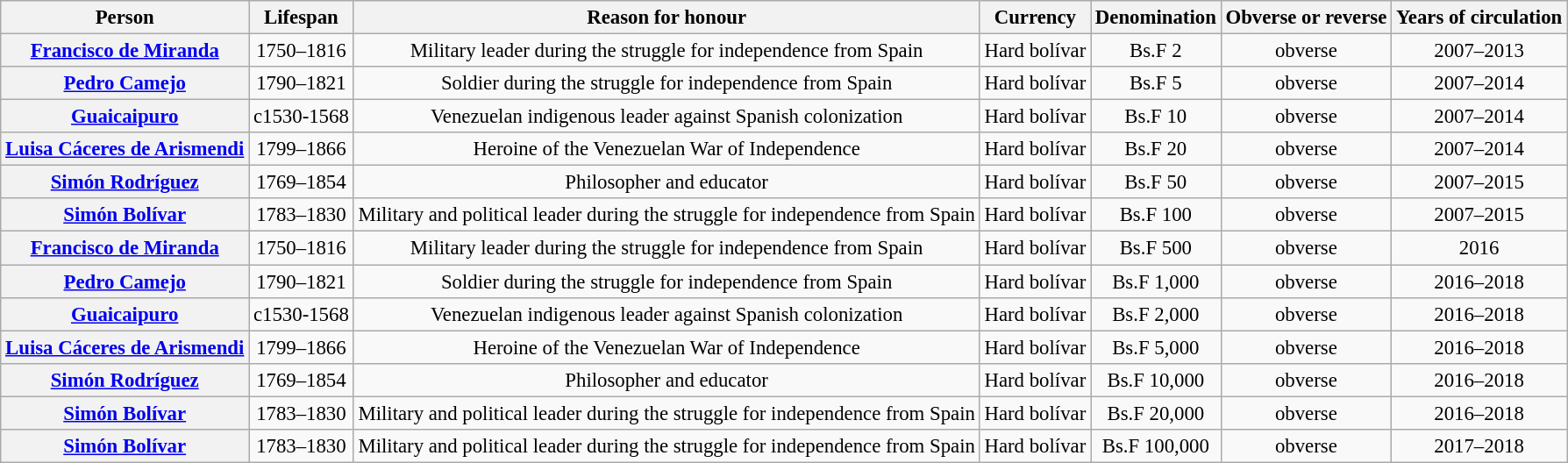<table class="wikitable" style="font-size:95%; text-align:center;">
<tr>
<th>Person</th>
<th>Lifespan</th>
<th>Reason for honour</th>
<th>Currency</th>
<th>Denomination</th>
<th>Obverse or reverse</th>
<th>Years of circulation</th>
</tr>
<tr>
<th><a href='#'>Francisco de Miranda</a></th>
<td>1750–1816</td>
<td>Military leader during the struggle for independence from Spain</td>
<td>Hard bolívar</td>
<td>Bs.F 2</td>
<td>obverse</td>
<td>2007–2013</td>
</tr>
<tr>
<th><a href='#'>Pedro Camejo</a></th>
<td>1790–1821</td>
<td>Soldier during the struggle for independence from Spain</td>
<td>Hard bolívar</td>
<td>Bs.F 5</td>
<td>obverse</td>
<td>2007–2014</td>
</tr>
<tr>
<th><a href='#'>Guaicaipuro</a></th>
<td>c1530-1568</td>
<td>Venezuelan indigenous leader against Spanish colonization</td>
<td>Hard bolívar</td>
<td>Bs.F 10</td>
<td>obverse</td>
<td>2007–2014</td>
</tr>
<tr>
<th><a href='#'>Luisa Cáceres de Arismendi</a></th>
<td>1799–1866</td>
<td>Heroine of the Venezuelan War of Independence</td>
<td>Hard bolívar</td>
<td>Bs.F 20</td>
<td>obverse</td>
<td>2007–2014</td>
</tr>
<tr>
<th><a href='#'>Simón Rodríguez</a></th>
<td>1769–1854</td>
<td>Philosopher and educator</td>
<td>Hard bolívar</td>
<td>Bs.F 50</td>
<td>obverse</td>
<td>2007–2015</td>
</tr>
<tr>
<th><a href='#'>Simón Bolívar</a></th>
<td>1783–1830</td>
<td>Military and political leader during the struggle for independence from Spain</td>
<td>Hard bolívar</td>
<td>Bs.F 100</td>
<td>obverse</td>
<td>2007–2015</td>
</tr>
<tr>
<th><a href='#'>Francisco de Miranda</a></th>
<td>1750–1816</td>
<td>Military leader during the struggle for independence from Spain</td>
<td>Hard bolívar</td>
<td>Bs.F 500</td>
<td>obverse</td>
<td>2016</td>
</tr>
<tr>
<th><a href='#'>Pedro Camejo</a></th>
<td>1790–1821</td>
<td>Soldier during the struggle for independence from Spain</td>
<td>Hard bolívar</td>
<td>Bs.F 1,000</td>
<td>obverse</td>
<td>2016–2018</td>
</tr>
<tr>
<th><a href='#'>Guaicaipuro</a></th>
<td>c1530-1568</td>
<td>Venezuelan indigenous leader against Spanish colonization</td>
<td>Hard bolívar</td>
<td>Bs.F 2,000</td>
<td>obverse</td>
<td>2016–2018</td>
</tr>
<tr>
<th><a href='#'>Luisa Cáceres de Arismendi</a></th>
<td>1799–1866</td>
<td>Heroine of the Venezuelan War of Independence</td>
<td>Hard bolívar</td>
<td>Bs.F 5,000</td>
<td>obverse</td>
<td>2016–2018</td>
</tr>
<tr>
<th><a href='#'>Simón Rodríguez</a></th>
<td>1769–1854</td>
<td>Philosopher and educator</td>
<td>Hard bolívar</td>
<td>Bs.F 10,000</td>
<td>obverse</td>
<td>2016–2018</td>
</tr>
<tr>
<th><a href='#'>Simón Bolívar</a></th>
<td>1783–1830</td>
<td>Military and political leader during the struggle for independence from Spain</td>
<td>Hard bolívar</td>
<td>Bs.F 20,000</td>
<td>obverse</td>
<td>2016–2018</td>
</tr>
<tr>
<th><a href='#'>Simón Bolívar</a></th>
<td>1783–1830</td>
<td>Military and political leader during the struggle for independence from Spain</td>
<td>Hard bolívar</td>
<td>Bs.F 100,000</td>
<td>obverse</td>
<td>2017–2018</td>
</tr>
</table>
